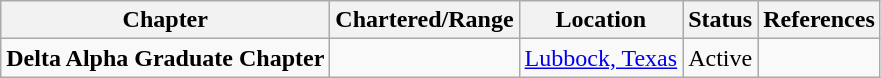<table class="wikitable sortable">
<tr>
<th>Chapter</th>
<th>Chartered/Range</th>
<th>Location</th>
<th>Status</th>
<th>References</th>
</tr>
<tr>
<td><strong>Delta Alpha Graduate Chapter</strong></td>
<td></td>
<td><a href='#'>Lubbock, Texas</a></td>
<td>Active</td>
<td></td>
</tr>
</table>
